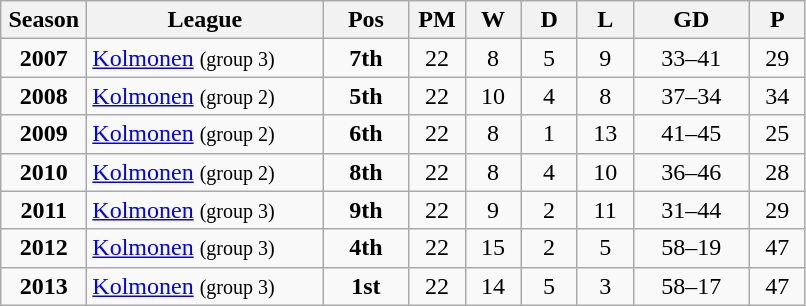<table class="wikitable" style="text-align: center;">
<tr>
<th width="50">Season</th>
<th width="150">League</th>
<th width="50">Pos</th>
<th width="30">PM</th>
<th width="30">W</th>
<th width="30">D</th>
<th width="30">L</th>
<th width="70">GD</th>
<th width="30">P</th>
</tr>
<tr>
<td><strong>2007</strong></td>
<td align="left"><a href='#'>Kolmonen</a> <small>(group 3)</small></td>
<td><strong>7th</strong></td>
<td>22</td>
<td>8</td>
<td>5</td>
<td>9</td>
<td>33–41</td>
<td>29</td>
</tr>
<tr>
<td><strong>2008</strong></td>
<td align="left"><a href='#'>Kolmonen</a> <small>(group 2)</small></td>
<td><strong>5th</strong></td>
<td>22</td>
<td>10</td>
<td>4</td>
<td>8</td>
<td>37–34</td>
<td>34</td>
</tr>
<tr>
<td><strong>2009</strong></td>
<td align="left"><a href='#'>Kolmonen</a> <small>(group 2)</small></td>
<td><strong>6th</strong></td>
<td>22</td>
<td>8</td>
<td>1</td>
<td>13</td>
<td>41–45</td>
<td>25</td>
</tr>
<tr>
<td><strong>2010</strong></td>
<td align="left"><a href='#'>Kolmonen</a> <small>(group 2)</small></td>
<td><strong>8th</strong></td>
<td>22</td>
<td>8</td>
<td>4</td>
<td>10</td>
<td>36–46</td>
<td>28</td>
</tr>
<tr>
<td><strong>2011</strong></td>
<td align="left"><a href='#'>Kolmonen</a> <small>(group 3)</small></td>
<td><strong>9th</strong></td>
<td>22</td>
<td>9</td>
<td>2</td>
<td>11</td>
<td>31–44</td>
<td>29</td>
</tr>
<tr>
<td><strong>2012</strong></td>
<td align="left"><a href='#'>Kolmonen</a> <small>(group 3)</small></td>
<td><strong>4th</strong></td>
<td>22</td>
<td>15</td>
<td>2</td>
<td>5</td>
<td>58–19</td>
<td>47</td>
</tr>
<tr>
<td><strong>2013</strong></td>
<td align="left"><a href='#'>Kolmonen</a> <small>(group 3)</small></td>
<td><strong>1st</strong></td>
<td>22</td>
<td>14</td>
<td>5</td>
<td>3</td>
<td>58–17</td>
<td>47</td>
</tr>
</table>
